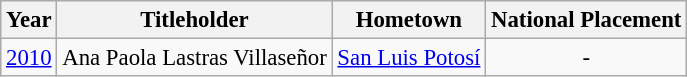<table class="wikitable sortable" style="font-size:95%;">
<tr>
<th>Year</th>
<th>Titleholder</th>
<th>Hometown</th>
<th>National Placement</th>
</tr>
<tr>
<td align="center"><a href='#'>2010</a></td>
<td>Ana Paola Lastras Villaseñor</td>
<td align="center"><a href='#'>San Luis Potosí</a></td>
<td align="center">-</td>
</tr>
</table>
